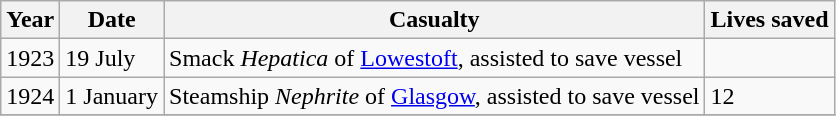<table class="wikitable">
<tr>
<th>Year</th>
<th>Date</th>
<th>Casualty</th>
<th>Lives saved</th>
</tr>
<tr>
<td>1923</td>
<td>19 July</td>
<td>Smack <em>Hepatica</em> of <a href='#'>Lowestoft</a>, assisted to save vessel</td>
<td></td>
</tr>
<tr>
<td>1924</td>
<td>1 January</td>
<td>Steamship <em>Nephrite</em> of <a href='#'>Glasgow</a>, assisted to save vessel</td>
<td>12</td>
</tr>
<tr>
</tr>
</table>
